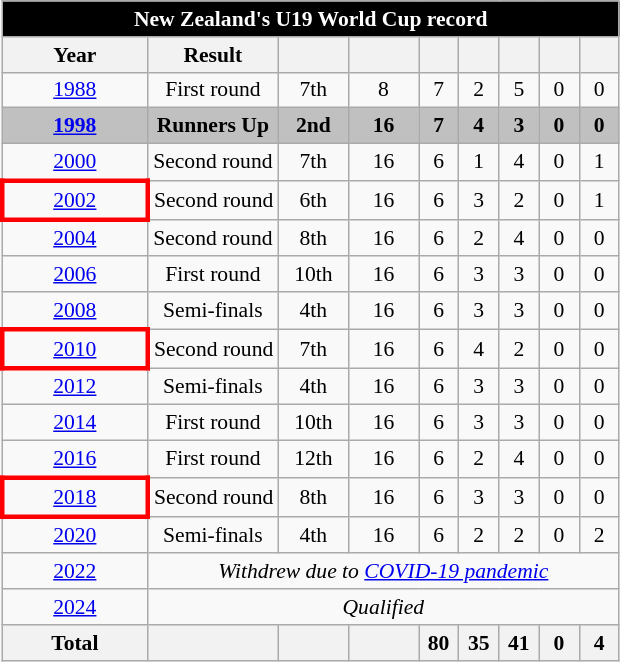<table class="wikitable" style="font-size:90%; text-align:center;">
<tr>
<th style="color:white; background:black;" colspan=9>New Zealand's U19 World Cup record</th>
</tr>
<tr>
<th width="90">Year</th>
<th>Result</th>
<th width="40"></th>
<th width="40"></th>
<th width="20"></th>
<th width="20"></th>
<th width="20"></th>
<th width="20"></th>
<th width="20"></th>
</tr>
<tr>
<td> <a href='#'>1988</a></td>
<td>First round</td>
<td>7th</td>
<td>8</td>
<td>7</td>
<td>2</td>
<td>5</td>
<td>0</td>
<td>0</td>
</tr>
<tr style="background:silver">
<td><strong> <a href='#'>1998</a></strong></td>
<td><strong>Runners Up</strong></td>
<td><strong>2nd</strong></td>
<td><strong>16</strong></td>
<td><strong>7</strong></td>
<td><strong>4</strong></td>
<td><strong>3</strong></td>
<td><strong>0</strong></td>
<td><strong>0</strong></td>
</tr>
<tr>
<td> <a href='#'>2000</a></td>
<td>Second round</td>
<td>7th</td>
<td>16</td>
<td>6</td>
<td>1</td>
<td>4</td>
<td>0</td>
<td>1</td>
</tr>
<tr>
<td style="border: 3px solid red"> <a href='#'>2002</a></td>
<td>Second round</td>
<td>6th</td>
<td>16</td>
<td>6</td>
<td>3</td>
<td>2</td>
<td>0</td>
<td>1</td>
</tr>
<tr>
<td> <a href='#'>2004</a></td>
<td>Second round</td>
<td>8th</td>
<td>16</td>
<td>6</td>
<td>2</td>
<td>4</td>
<td>0</td>
<td>0</td>
</tr>
<tr>
<td> <a href='#'>2006</a></td>
<td>First round</td>
<td>10th</td>
<td>16</td>
<td>6</td>
<td>3</td>
<td>3</td>
<td>0</td>
<td>0</td>
</tr>
<tr>
<td> <a href='#'>2008</a></td>
<td>Semi-finals</td>
<td>4th</td>
<td>16</td>
<td>6</td>
<td>3</td>
<td>3</td>
<td>0</td>
<td>0</td>
</tr>
<tr>
<td style="border: 3px solid red"> <a href='#'>2010</a></td>
<td>Second round</td>
<td>7th</td>
<td>16</td>
<td>6</td>
<td>4</td>
<td>2</td>
<td>0</td>
<td>0</td>
</tr>
<tr>
<td> <a href='#'>2012</a></td>
<td>Semi-finals</td>
<td>4th</td>
<td>16</td>
<td>6</td>
<td>3</td>
<td>3</td>
<td>0</td>
<td>0</td>
</tr>
<tr>
<td> <a href='#'>2014</a></td>
<td>First round</td>
<td>10th</td>
<td>16</td>
<td>6</td>
<td>3</td>
<td>3</td>
<td>0</td>
<td>0</td>
</tr>
<tr>
<td> <a href='#'>2016</a></td>
<td>First round</td>
<td>12th</td>
<td>16</td>
<td>6</td>
<td>2</td>
<td>4</td>
<td>0</td>
<td>0</td>
</tr>
<tr>
<td style="border: 3px solid red"> <a href='#'>2018</a></td>
<td>Second round</td>
<td>8th</td>
<td>16</td>
<td>6</td>
<td>3</td>
<td>3</td>
<td>0</td>
<td>0</td>
</tr>
<tr>
<td> <a href='#'>2020</a></td>
<td>Semi-finals</td>
<td>4th</td>
<td>16</td>
<td>6</td>
<td>2</td>
<td>2</td>
<td>0</td>
<td>2</td>
</tr>
<tr>
<td> <a href='#'>2022</a></td>
<td colspan=8><em>Withdrew due to <a href='#'>COVID-19 pandemic</a></em></td>
</tr>
<tr>
<td> <a href='#'>2024</a></td>
<td colspan=8><em>Qualified</em></td>
</tr>
<tr>
<th>Total</th>
<th></th>
<th></th>
<th></th>
<th>80</th>
<th>35</th>
<th>41</th>
<th>0</th>
<th>4</th>
</tr>
</table>
